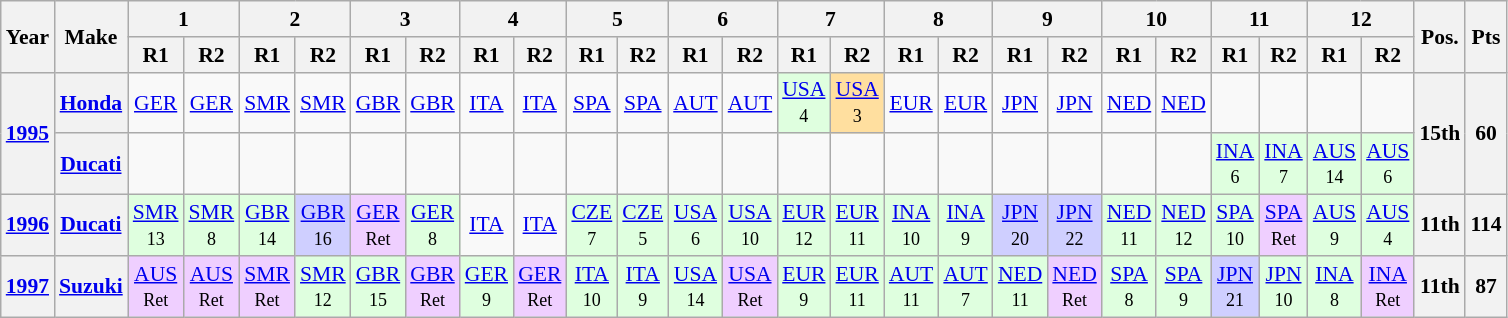<table class="wikitable" style="text-align:center; font-size:90%">
<tr>
<th valign="middle" rowspan=2>Year</th>
<th valign="middle" rowspan=2>Make</th>
<th colspan=2>1</th>
<th colspan=2>2</th>
<th colspan=2>3</th>
<th colspan=2>4</th>
<th colspan=2>5</th>
<th colspan=2>6</th>
<th colspan=2>7</th>
<th colspan=2>8</th>
<th colspan=2>9</th>
<th colspan=2>10</th>
<th colspan=2>11</th>
<th colspan=2>12</th>
<th rowspan=2>Pos.</th>
<th rowspan=2>Pts</th>
</tr>
<tr>
<th>R1</th>
<th>R2</th>
<th>R1</th>
<th>R2</th>
<th>R1</th>
<th>R2</th>
<th>R1</th>
<th>R2</th>
<th>R1</th>
<th>R2</th>
<th>R1</th>
<th>R2</th>
<th>R1</th>
<th>R2</th>
<th>R1</th>
<th>R2</th>
<th>R1</th>
<th>R2</th>
<th>R1</th>
<th>R2</th>
<th>R1</th>
<th>R2</th>
<th>R1</th>
<th>R2</th>
</tr>
<tr>
<th rowspan=2><a href='#'>1995</a></th>
<th><a href='#'>Honda</a></th>
<td><a href='#'>GER</a></td>
<td><a href='#'>GER</a></td>
<td><a href='#'>SMR</a></td>
<td><a href='#'>SMR</a></td>
<td><a href='#'>GBR</a></td>
<td><a href='#'>GBR</a></td>
<td><a href='#'>ITA</a></td>
<td><a href='#'>ITA</a></td>
<td><a href='#'>SPA</a></td>
<td><a href='#'>SPA</a></td>
<td><a href='#'>AUT</a></td>
<td><a href='#'>AUT</a></td>
<td style="background:#DFFFDF;"><a href='#'>USA</a><br><small>4</small></td>
<td style="background:#FFDF9F;"><a href='#'>USA</a><br><small>3</small></td>
<td><a href='#'>EUR</a></td>
<td><a href='#'>EUR</a></td>
<td><a href='#'>JPN</a></td>
<td><a href='#'>JPN</a></td>
<td><a href='#'>NED</a></td>
<td><a href='#'>NED</a></td>
<td></td>
<td></td>
<td></td>
<td></td>
<th rowspan=2>15th</th>
<th rowspan=2>60</th>
</tr>
<tr>
<th><a href='#'>Ducati</a></th>
<td></td>
<td></td>
<td></td>
<td></td>
<td></td>
<td></td>
<td></td>
<td></td>
<td></td>
<td></td>
<td></td>
<td></td>
<td></td>
<td></td>
<td></td>
<td></td>
<td></td>
<td></td>
<td></td>
<td></td>
<td style="background:#DFFFDF;"><a href='#'>INA</a><br><small>6</small></td>
<td style="background:#DFFFDF;"><a href='#'>INA</a><br><small>7</small></td>
<td style="background:#DFFFDF;"><a href='#'>AUS</a><br><small>14</small></td>
<td style="background:#DFFFDF;"><a href='#'>AUS</a><br><small>6</small></td>
</tr>
<tr>
<th><a href='#'>1996</a></th>
<th><a href='#'>Ducati</a></th>
<td style="background:#DFFFDF;"><a href='#'>SMR</a><br><small>13</small></td>
<td style="background:#DFFFDF;"><a href='#'>SMR</a><br><small>8</small></td>
<td style="background:#DFFFDF;"><a href='#'>GBR</a><br><small>14</small></td>
<td style="background:#CFCFFF;"><a href='#'>GBR</a><br><small>16</small></td>
<td style="background:#EFCFFF;"><a href='#'>GER</a><br><small>Ret</small></td>
<td style="background:#DFFFDF;"><a href='#'>GER</a><br><small>8</small></td>
<td><a href='#'>ITA</a></td>
<td><a href='#'>ITA</a></td>
<td style="background:#DFFFDF;"><a href='#'>CZE</a><br><small>7</small></td>
<td style="background:#DFFFDF;"><a href='#'>CZE</a><br><small>5</small></td>
<td style="background:#DFFFDF;"><a href='#'>USA</a><br><small>6</small></td>
<td style="background:#DFFFDF;"><a href='#'>USA</a><br><small>10</small></td>
<td style="background:#DFFFDF;"><a href='#'>EUR</a><br><small>12</small></td>
<td style="background:#DFFFDF;"><a href='#'>EUR</a><br><small>11</small></td>
<td style="background:#DFFFDF;"><a href='#'>INA</a><br><small>10</small></td>
<td style="background:#DFFFDF;"><a href='#'>INA</a><br><small>9</small></td>
<td style="background:#CFCFFF;"><a href='#'>JPN</a><br><small>20</small></td>
<td style="background:#CFCFFF;"><a href='#'>JPN</a><br><small>22</small></td>
<td style="background:#DFFFDF;"><a href='#'>NED</a><br><small>11</small></td>
<td style="background:#DFFFDF;"><a href='#'>NED</a><br><small>12</small></td>
<td style="background:#DFFFDF;"><a href='#'>SPA</a><br><small>10</small></td>
<td style="background:#EFCFFF;"><a href='#'>SPA</a><br><small>Ret</small></td>
<td style="background:#DFFFDF;"><a href='#'>AUS</a><br><small>9</small></td>
<td style="background:#DFFFDF;"><a href='#'>AUS</a><br><small>4</small></td>
<th>11th</th>
<th>114</th>
</tr>
<tr>
<th><a href='#'>1997</a></th>
<th><a href='#'>Suzuki</a></th>
<td style="background:#EFCFFF;"><a href='#'>AUS</a><br><small>Ret</small></td>
<td style="background:#EFCFFF;"><a href='#'>AUS</a><br><small>Ret</small></td>
<td style="background:#EFCFFF;"><a href='#'>SMR</a><br><small>Ret</small></td>
<td style="background:#DFFFDF;"><a href='#'>SMR</a><br><small>12</small></td>
<td style="background:#DFFFDF;"><a href='#'>GBR</a><br><small>15</small></td>
<td style="background:#EFCFFF;"><a href='#'>GBR</a><br><small>Ret</small></td>
<td style="background:#DFFFDF;"><a href='#'>GER</a><br><small>9</small></td>
<td style="background:#EFCFFF;"><a href='#'>GER</a><br><small>Ret</small></td>
<td style="background:#DFFFDF;"><a href='#'>ITA</a><br><small>10</small></td>
<td style="background:#DFFFDF;"><a href='#'>ITA</a><br><small>9</small></td>
<td style="background:#DFFFDF;"><a href='#'>USA</a><br><small>14</small></td>
<td style="background:#EFCFFF;"><a href='#'>USA</a><br><small>Ret</small></td>
<td style="background:#DFFFDF;"><a href='#'>EUR</a><br><small>9</small></td>
<td style="background:#DFFFDF;"><a href='#'>EUR</a><br><small>11</small></td>
<td style="background:#DFFFDF;"><a href='#'>AUT</a><br><small>11</small></td>
<td style="background:#DFFFDF;"><a href='#'>AUT</a><br><small>7</small></td>
<td style="background:#DFFFDF;"><a href='#'>NED</a><br><small>11</small></td>
<td style="background:#EFCFFF;"><a href='#'>NED</a><br><small>Ret</small></td>
<td style="background:#DFFFDF;"><a href='#'>SPA</a><br><small>8</small></td>
<td style="background:#DFFFDF;"><a href='#'>SPA</a><br><small>9</small></td>
<td style="background:#CFCFFF;"><a href='#'>JPN</a><br><small>21</small></td>
<td style="background:#DFFFDF;"><a href='#'>JPN</a><br><small>10</small></td>
<td style="background:#DFFFDF;"><a href='#'>INA</a><br><small>8</small></td>
<td style="background:#EFCFFF;"><a href='#'>INA</a><br><small>Ret</small></td>
<th>11th</th>
<th>87</th>
</tr>
</table>
